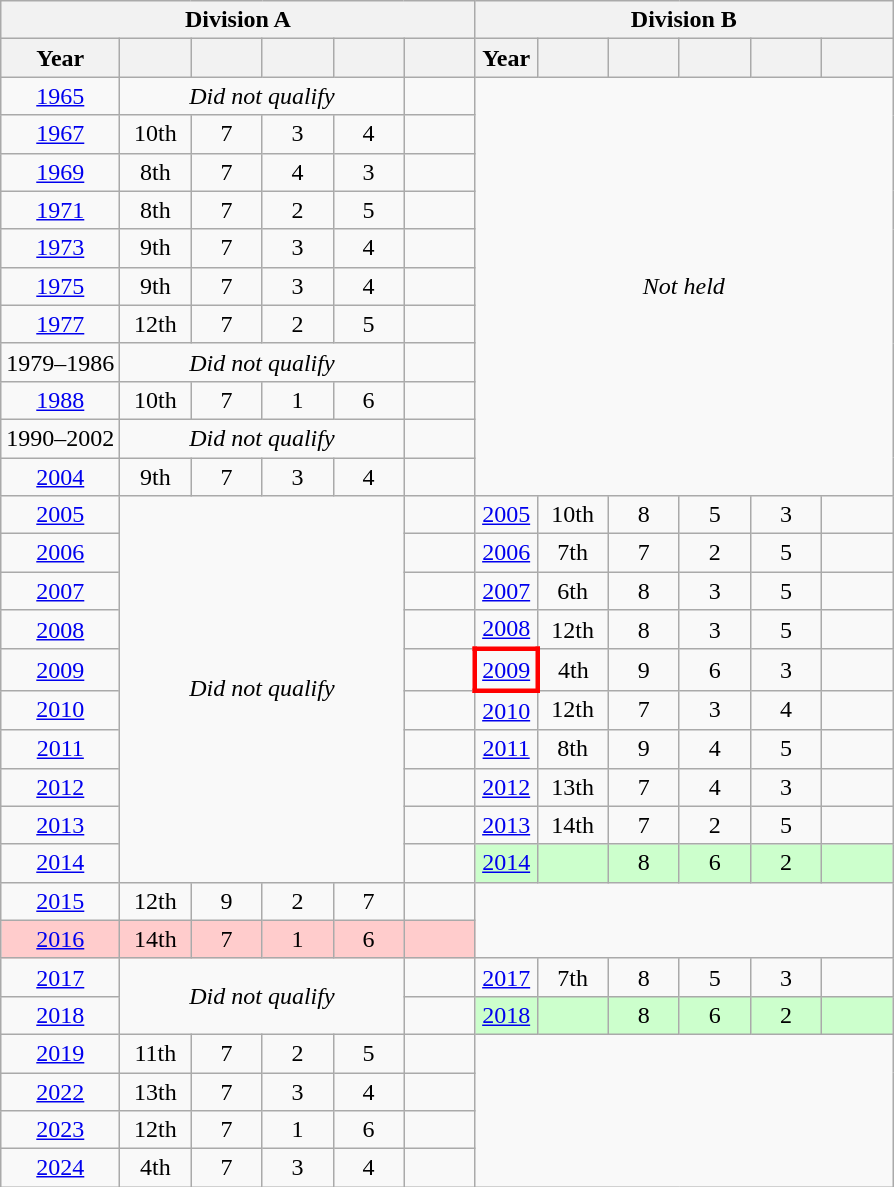<table class="wikitable" style="text-align: center;">
<tr>
<th colspan=6>Division A</th>
<th colspan=6>Division B</th>
</tr>
<tr>
<th>Year</th>
<th width=40></th>
<th width=40></th>
<th width=40></th>
<th width=40></th>
<th width=40></th>
<th>Year</th>
<th width=40></th>
<th width=40></th>
<th width=40></th>
<th width=40></th>
<th width=40></th>
</tr>
<tr>
<td> <a href='#'>1965</a></td>
<td ! colspan=4><em>Did not qualify</em></td>
<td></td>
<td colspan=6 rowspan=11><em>Not held</em></td>
</tr>
<tr>
<td> <a href='#'>1967</a></td>
<td>10th</td>
<td>7</td>
<td>3</td>
<td>4</td>
<td></td>
</tr>
<tr>
<td> <a href='#'>1969</a></td>
<td>8th</td>
<td>7</td>
<td>4</td>
<td>3</td>
<td></td>
</tr>
<tr>
<td> <a href='#'>1971</a></td>
<td>8th</td>
<td>7</td>
<td>2</td>
<td>5</td>
<td></td>
</tr>
<tr>
<td> <a href='#'>1973</a></td>
<td>9th</td>
<td>7</td>
<td>3</td>
<td>4</td>
<td></td>
</tr>
<tr>
<td> <a href='#'>1975</a></td>
<td>9th</td>
<td>7</td>
<td>3</td>
<td>4</td>
<td></td>
</tr>
<tr>
<td> <a href='#'>1977</a></td>
<td>12th</td>
<td>7</td>
<td>2</td>
<td>5</td>
<td></td>
</tr>
<tr>
<td>1979–1986</td>
<td ! colspan=4><em>Did not qualify</em></td>
<td></td>
</tr>
<tr>
<td> <a href='#'>1988</a></td>
<td>10th</td>
<td>7</td>
<td>1</td>
<td>6</td>
<td></td>
</tr>
<tr>
<td>1990–2002</td>
<td ! colspan=4><em>Did not qualify</em></td>
<td></td>
</tr>
<tr>
<td> <a href='#'>2004</a></td>
<td>9th</td>
<td>7</td>
<td>3</td>
<td>4</td>
<td></td>
</tr>
<tr>
<td> <a href='#'>2005</a></td>
<td ! colspan=4 rowspan=10><em>Did not qualify</em></td>
<td></td>
<td> <a href='#'>2005</a></td>
<td>10th</td>
<td>8</td>
<td>5</td>
<td>3</td>
<td></td>
</tr>
<tr>
<td> <a href='#'>2006</a></td>
<td></td>
<td> <a href='#'>2006</a></td>
<td>7th</td>
<td>7</td>
<td>2</td>
<td>5</td>
<td></td>
</tr>
<tr>
<td> <a href='#'>2007</a></td>
<td></td>
<td> <a href='#'>2007</a></td>
<td>6th</td>
<td>8</td>
<td>3</td>
<td>5</td>
<td></td>
</tr>
<tr>
<td> <a href='#'>2008</a></td>
<td></td>
<td> <a href='#'>2008</a></td>
<td>12th</td>
<td>8</td>
<td>3</td>
<td>5</td>
<td></td>
</tr>
<tr>
<td> <a href='#'>2009</a></td>
<td></td>
<td style="border: 3px solid red"> <a href='#'>2009</a></td>
<td>4th</td>
<td>9</td>
<td>6</td>
<td>3</td>
<td></td>
</tr>
<tr>
<td> <a href='#'>2010</a></td>
<td></td>
<td> <a href='#'>2010</a></td>
<td>12th</td>
<td>7</td>
<td>3</td>
<td>4</td>
<td></td>
</tr>
<tr>
<td> <a href='#'>2011</a></td>
<td></td>
<td> <a href='#'>2011</a></td>
<td>8th</td>
<td>9</td>
<td>4</td>
<td>5</td>
<td></td>
</tr>
<tr>
<td> <a href='#'>2012</a></td>
<td></td>
<td> <a href='#'>2012</a></td>
<td>13th</td>
<td>7</td>
<td>4</td>
<td>3</td>
<td></td>
</tr>
<tr>
<td> <a href='#'>2013</a></td>
<td></td>
<td> <a href='#'>2013</a></td>
<td>14th</td>
<td>7</td>
<td>2</td>
<td>5</td>
<td></td>
</tr>
<tr>
<td> <a href='#'>2014</a></td>
<td></td>
<td bgcolor=#ccffcc> <a href='#'>2014</a></td>
<td bgcolor=#ccffcc></td>
<td bgcolor=#ccffcc>8</td>
<td bgcolor=#ccffcc>6</td>
<td bgcolor=#ccffcc>2</td>
<td bgcolor=#ccffcc></td>
</tr>
<tr>
<td> <a href='#'>2015</a></td>
<td>12th</td>
<td>9</td>
<td>2</td>
<td>7</td>
<td></td>
<td colspan=6 rowspan=2></td>
</tr>
<tr bgcolor=#ffcccc>
<td> <a href='#'>2016</a></td>
<td>14th</td>
<td>7</td>
<td>1</td>
<td>6</td>
<td></td>
</tr>
<tr>
<td> <a href='#'>2017</a></td>
<td ! colspan=4 rowspan=2><em>Did not qualify</em></td>
<td></td>
<td> <a href='#'>2017</a></td>
<td>7th</td>
<td>8</td>
<td>5</td>
<td>3</td>
<td></td>
</tr>
<tr>
<td> <a href='#'>2018</a></td>
<td></td>
<td bgcolor=#ccffcc> <a href='#'>2018</a></td>
<td bgcolor=#ccffcc></td>
<td bgcolor=#ccffcc>8</td>
<td bgcolor=#ccffcc>6</td>
<td bgcolor=#ccffcc>2</td>
<td bgcolor=#ccffcc></td>
</tr>
<tr>
<td> <a href='#'>2019</a></td>
<td>11th</td>
<td>7</td>
<td>2</td>
<td>5</td>
<td></td>
<td colspan=6 rowspan=4></td>
</tr>
<tr>
<td> <a href='#'>2022</a></td>
<td>13th</td>
<td>7</td>
<td>3</td>
<td>4</td>
<td></td>
</tr>
<tr>
<td> <a href='#'>2023</a></td>
<td>12th</td>
<td>7</td>
<td>1</td>
<td>6</td>
<td></td>
</tr>
<tr>
<td> <a href='#'>2024</a></td>
<td>4th</td>
<td>7</td>
<td>3</td>
<td>4</td>
<td></td>
</tr>
</table>
